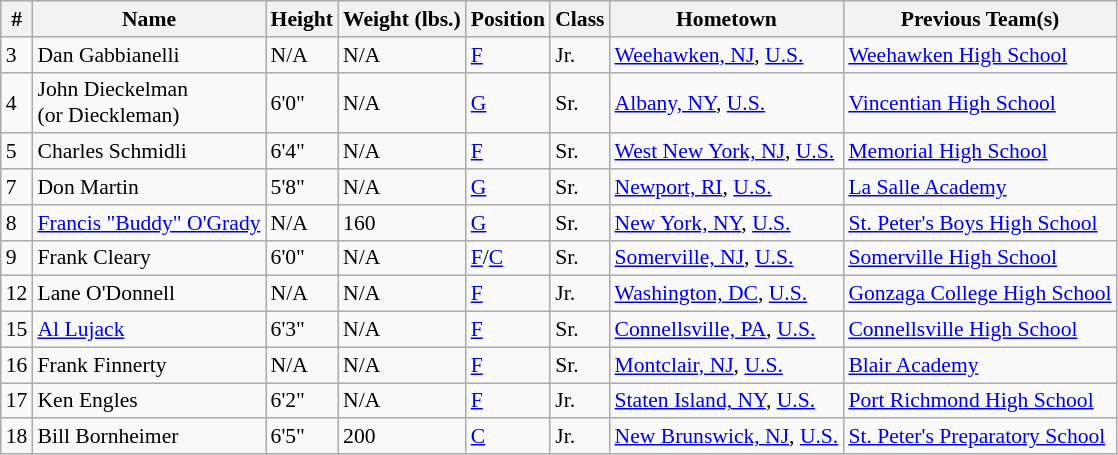<table class="wikitable" style="font-size: 90%">
<tr>
<th>#</th>
<th>Name</th>
<th>Height</th>
<th>Weight (lbs.)</th>
<th>Position</th>
<th>Class</th>
<th>Hometown</th>
<th>Previous Team(s)</th>
</tr>
<tr>
<td>3</td>
<td>Dan Gabbianelli</td>
<td>N/A</td>
<td>N/A</td>
<td><a href='#'>F</a></td>
<td>Jr.</td>
<td><a href='#'>Weehawken, NJ</a>, <a href='#'>U.S.</a></td>
<td><a href='#'>Weehawken High School</a></td>
</tr>
<tr>
<td>4</td>
<td>John Dieckelman<br>(or Dieckleman)</td>
<td>6'0"</td>
<td>N/A</td>
<td><a href='#'>G</a></td>
<td>Sr.</td>
<td><a href='#'>Albany, NY</a>, <a href='#'>U.S.</a></td>
<td><a href='#'>Vincentian High School</a></td>
</tr>
<tr>
<td>5</td>
<td>Charles Schmidli</td>
<td>6'4"</td>
<td>N/A</td>
<td><a href='#'>F</a></td>
<td>Sr.</td>
<td><a href='#'>West New York, NJ</a>, <a href='#'>U.S.</a></td>
<td><a href='#'>Memorial High School</a></td>
</tr>
<tr>
<td>7</td>
<td>Don Martin</td>
<td>5'8"</td>
<td>N/A</td>
<td><a href='#'>G</a></td>
<td>Sr.</td>
<td><a href='#'>Newport, RI</a>, <a href='#'>U.S.</a></td>
<td><a href='#'>La Salle Academy</a></td>
</tr>
<tr>
<td>8</td>
<td><a href='#'>Francis "Buddy" O'Grady</a></td>
<td>N/A</td>
<td>160</td>
<td><a href='#'>G</a></td>
<td>Sr.</td>
<td><a href='#'>New York, NY</a>, <a href='#'>U.S.</a></td>
<td><a href='#'>St. Peter's Boys High School</a></td>
</tr>
<tr>
<td>9</td>
<td>Frank Cleary</td>
<td>6'0"</td>
<td>N/A</td>
<td><a href='#'>F</a>/<a href='#'>C</a></td>
<td>Sr.</td>
<td><a href='#'>Somerville, NJ</a>, <a href='#'>U.S.</a></td>
<td><a href='#'>Somerville High School</a></td>
</tr>
<tr>
<td>12</td>
<td>Lane O'Donnell</td>
<td>N/A</td>
<td>N/A</td>
<td><a href='#'>F</a></td>
<td>Jr.</td>
<td><a href='#'>Washington, DC</a>, <a href='#'>U.S.</a></td>
<td><a href='#'>Gonzaga College High School</a></td>
</tr>
<tr>
<td>15</td>
<td><a href='#'>Al Lujack</a></td>
<td>6'3"</td>
<td>N/A</td>
<td><a href='#'>F</a></td>
<td>Sr.</td>
<td><a href='#'>Connellsville, PA</a>, <a href='#'>U.S.</a></td>
<td><a href='#'>Connellsville High School</a></td>
</tr>
<tr>
<td>16</td>
<td>Frank Finnerty</td>
<td>N/A</td>
<td>N/A</td>
<td><a href='#'>F</a></td>
<td>Sr.</td>
<td><a href='#'>Montclair, NJ</a>, <a href='#'>U.S.</a></td>
<td><a href='#'>Blair Academy</a></td>
</tr>
<tr>
<td>17</td>
<td>Ken Engles</td>
<td>6'2"</td>
<td>N/A</td>
<td><a href='#'>F</a></td>
<td>Jr.</td>
<td><a href='#'>Staten Island, NY</a>, <a href='#'>U.S.</a></td>
<td><a href='#'>Port Richmond High School</a></td>
</tr>
<tr>
<td>18</td>
<td>Bill Bornheimer</td>
<td>6'5"</td>
<td>200</td>
<td><a href='#'>C</a></td>
<td>Jr.</td>
<td><a href='#'>New Brunswick, NJ</a>, <a href='#'>U.S.</a></td>
<td><a href='#'>St. Peter's Preparatory School</a></td>
</tr>
</table>
